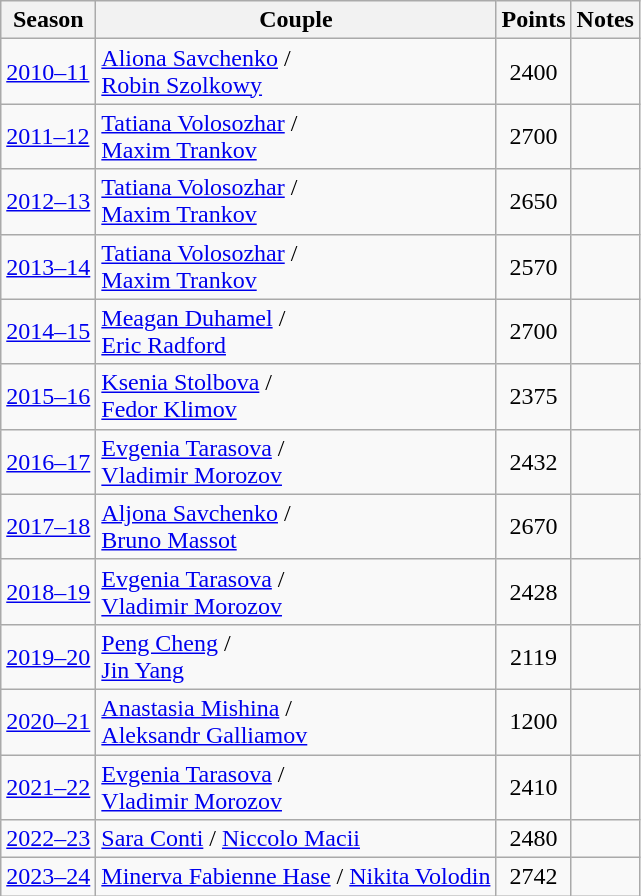<table class="wikitable sortable">
<tr>
<th>Season</th>
<th>Couple</th>
<th>Points</th>
<th>Notes</th>
</tr>
<tr>
<td><a href='#'>2010–11</a></td>
<td> <a href='#'>Aliona Savchenko</a> /<br> <a href='#'>Robin Szolkowy</a></td>
<td style="text-align: center;">2400</td>
<td></td>
</tr>
<tr>
<td><a href='#'>2011–12</a></td>
<td> <a href='#'>Tatiana Volosozhar</a> /<br> <a href='#'>Maxim Trankov</a></td>
<td style="text-align: center;">2700</td>
<td></td>
</tr>
<tr>
<td><a href='#'>2012–13</a></td>
<td> <a href='#'>Tatiana Volosozhar</a> /<br> <a href='#'>Maxim Trankov</a></td>
<td style="text-align: center;">2650</td>
<td></td>
</tr>
<tr>
<td><a href='#'>2013–14</a></td>
<td> <a href='#'>Tatiana Volosozhar</a> /<br> <a href='#'>Maxim Trankov</a></td>
<td style="text-align: center;">2570</td>
<td></td>
</tr>
<tr>
<td><a href='#'>2014–15</a></td>
<td> <a href='#'>Meagan Duhamel</a> /<br> <a href='#'>Eric Radford</a></td>
<td style="text-align: center;">2700</td>
<td></td>
</tr>
<tr>
<td><a href='#'>2015–16</a></td>
<td> <a href='#'>Ksenia Stolbova</a> /<br> <a href='#'>Fedor Klimov</a></td>
<td style="text-align: center;">2375</td>
<td></td>
</tr>
<tr>
<td><a href='#'>2016–17</a></td>
<td> <a href='#'>Evgenia Tarasova</a> /<br> <a href='#'>Vladimir Morozov</a></td>
<td style="text-align: center;">2432</td>
<td></td>
</tr>
<tr>
<td><a href='#'>2017–18</a></td>
<td> <a href='#'>Aljona Savchenko</a> /<br> <a href='#'>Bruno Massot</a></td>
<td style="text-align: center;">2670</td>
<td></td>
</tr>
<tr>
<td><a href='#'>2018–19</a></td>
<td> <a href='#'>Evgenia Tarasova</a> /<br> <a href='#'>Vladimir Morozov</a></td>
<td style="text-align: center;">2428</td>
<td></td>
</tr>
<tr>
<td><a href='#'>2019–20</a></td>
<td> <a href='#'>Peng Cheng</a> /<br> <a href='#'>Jin Yang</a></td>
<td style="text-align: center;">2119</td>
<td></td>
</tr>
<tr>
<td><a href='#'>2020–21</a></td>
<td> <a href='#'>Anastasia Mishina</a> /<br> <a href='#'>Aleksandr Galliamov</a></td>
<td style="text-align: center;">1200</td>
<td></td>
</tr>
<tr>
<td><a href='#'>2021–22</a></td>
<td> <a href='#'>Evgenia Tarasova</a> /<br> <a href='#'>Vladimir Morozov</a></td>
<td style="text-align: center;">2410</td>
<td></td>
</tr>
<tr>
<td><a href='#'>2022–23</a></td>
<td> <a href='#'>Sara Conti</a> / <a href='#'>Niccolo Macii</a></td>
<td style="text-align: center;">2480</td>
<td></td>
</tr>
<tr>
<td><a href='#'>2023–24</a></td>
<td> <a href='#'>Minerva Fabienne Hase</a> / <a href='#'>Nikita Volodin</a></td>
<td style="text-align: center;">2742</td>
<td></td>
</tr>
</table>
